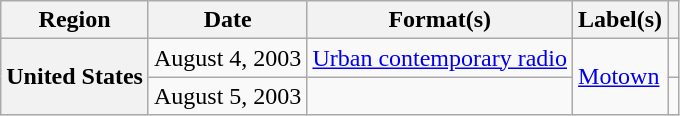<table class="wikitable plainrowheaders">
<tr>
<th scope="col">Region</th>
<th scope="col">Date</th>
<th scope="col">Format(s)</th>
<th scope="col">Label(s)</th>
<th scope="col"></th>
</tr>
<tr>
<th scope="row" rowspan="2">United States</th>
<td>August 4, 2003</td>
<td><a href='#'>Urban contemporary radio</a></td>
<td rowspan="2"><a href='#'>Motown</a></td>
<td></td>
</tr>
<tr>
<td>August 5, 2003</td>
<td></td>
<td></td>
</tr>
</table>
